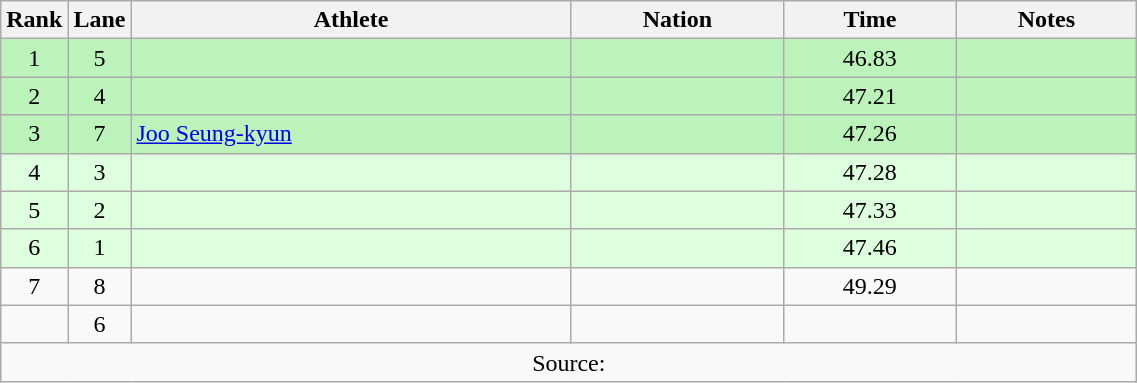<table class="wikitable sortable" style="text-align:center;width: 60%;">
<tr>
<th scope="col" style="width: 10px;">Rank</th>
<th scope="col" style="width: 10px;">Lane</th>
<th scope="col">Athlete</th>
<th scope="col">Nation</th>
<th scope="col">Time</th>
<th scope="col">Notes</th>
</tr>
<tr bgcolor=bbf3bb>
<td>1</td>
<td>5</td>
<td align=left></td>
<td align=left></td>
<td>46.83</td>
<td></td>
</tr>
<tr bgcolor=bbf3bb>
<td>2</td>
<td>4</td>
<td align=left></td>
<td align=left></td>
<td>47.21</td>
<td></td>
</tr>
<tr bgcolor=bbf3bb>
<td>3</td>
<td>7</td>
<td align=left><a href='#'>Joo Seung-kyun</a></td>
<td align=left></td>
<td>47.26</td>
<td></td>
</tr>
<tr bgcolor=ddffdd>
<td>4</td>
<td>3</td>
<td align=left></td>
<td align=left></td>
<td>47.28</td>
<td></td>
</tr>
<tr bgcolor=ddffdd>
<td>5</td>
<td>2</td>
<td align=left></td>
<td align=left></td>
<td>47.33</td>
<td></td>
</tr>
<tr bgcolor=ddffdd>
<td>6</td>
<td>1</td>
<td align=left></td>
<td align=left></td>
<td>47.46</td>
<td></td>
</tr>
<tr>
<td>7</td>
<td>8</td>
<td align=left></td>
<td align=left></td>
<td>49.29</td>
<td></td>
</tr>
<tr>
<td></td>
<td>6</td>
<td align=left></td>
<td align=left></td>
<td></td>
<td></td>
</tr>
<tr class="sortbottom">
<td colspan="6">Source:</td>
</tr>
</table>
